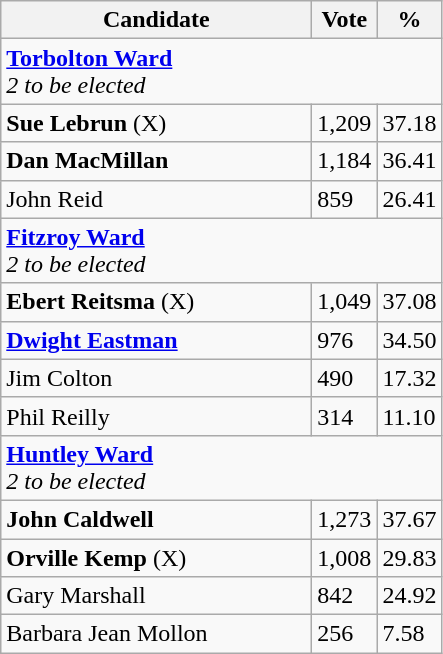<table class="wikitable">
<tr>
<th bgcolor="#DDDDFF" width="200px">Candidate</th>
<th bgcolor="#DDDDFF">Vote</th>
<th bgcolor="#DDDDFF">%</th>
</tr>
<tr>
<td colspan="4"><strong><a href='#'>Torbolton Ward</a></strong>  <br> <em>2 to be elected</em></td>
</tr>
<tr>
<td><strong>Sue Lebrun</strong> (X)</td>
<td>1,209</td>
<td>37.18</td>
</tr>
<tr>
<td><strong>Dan MacMillan</strong></td>
<td>1,184</td>
<td>36.41</td>
</tr>
<tr>
<td>John Reid</td>
<td>859</td>
<td>26.41</td>
</tr>
<tr>
<td colspan="4"><strong><a href='#'>Fitzroy Ward</a></strong> <br> <em>2 to be elected</em></td>
</tr>
<tr>
<td><strong>Ebert Reitsma</strong> (X)</td>
<td>1,049</td>
<td>37.08</td>
</tr>
<tr>
<td><strong><a href='#'>Dwight Eastman</a></strong></td>
<td>976</td>
<td>34.50</td>
</tr>
<tr>
<td>Jim Colton</td>
<td>490</td>
<td>17.32</td>
</tr>
<tr>
<td>Phil Reilly</td>
<td>314</td>
<td>11.10</td>
</tr>
<tr>
<td colspan="4"><strong><a href='#'>Huntley Ward</a></strong> <br> <em>2 to be elected</em></td>
</tr>
<tr>
<td><strong>John Caldwell</strong></td>
<td>1,273</td>
<td>37.67</td>
</tr>
<tr>
<td><strong>Orville Kemp</strong> (X)</td>
<td>1,008</td>
<td>29.83</td>
</tr>
<tr>
<td>Gary Marshall</td>
<td>842</td>
<td>24.92</td>
</tr>
<tr>
<td>Barbara Jean Mollon</td>
<td>256</td>
<td>7.58</td>
</tr>
</table>
